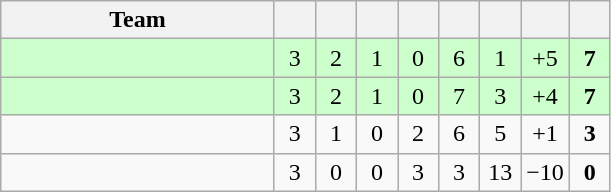<table class="wikitable" style="text-align: center;">
<tr>
<th width="175">Team</th>
<th width="20"></th>
<th width="20"></th>
<th width="20"></th>
<th width="20"></th>
<th width="20"></th>
<th width="20"></th>
<th width="20"></th>
<th width="20"></th>
</tr>
<tr style="background:#ccffcc;">
<td align=left></td>
<td>3</td>
<td>2</td>
<td>1</td>
<td>0</td>
<td>6</td>
<td>1</td>
<td>+5</td>
<td><strong>7</strong></td>
</tr>
<tr style="background:#ccffcc;">
<td align=left></td>
<td>3</td>
<td>2</td>
<td>1</td>
<td>0</td>
<td>7</td>
<td>3</td>
<td>+4</td>
<td><strong>7</strong></td>
</tr>
<tr>
<td align=left></td>
<td>3</td>
<td>1</td>
<td>0</td>
<td>2</td>
<td>6</td>
<td>5</td>
<td>+1</td>
<td><strong>3</strong></td>
</tr>
<tr>
<td align=left></td>
<td>3</td>
<td>0</td>
<td>0</td>
<td>3</td>
<td>3</td>
<td>13</td>
<td>−10</td>
<td><strong>0</strong></td>
</tr>
</table>
